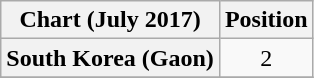<table class="wikitable plainrowheaders" style="text-align:center">
<tr>
<th scope="col">Chart (July 2017)</th>
<th scope="col">Position</th>
</tr>
<tr>
<th scope="row">South Korea (Gaon)</th>
<td>2</td>
</tr>
<tr>
</tr>
</table>
